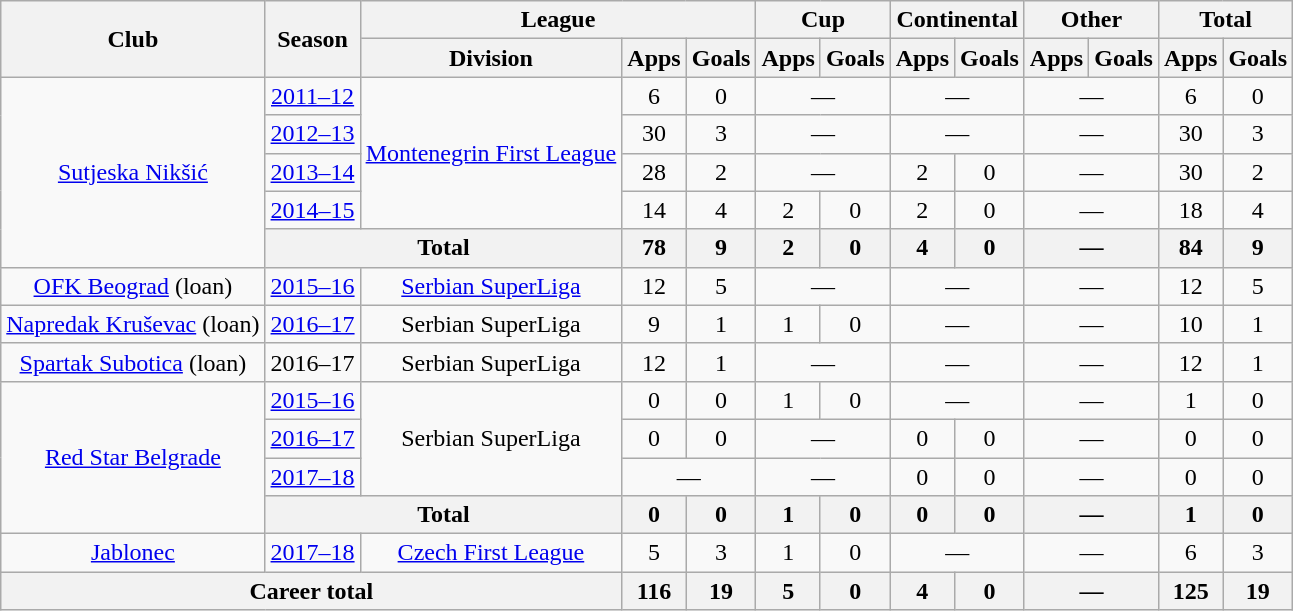<table class="wikitable" style="text-align:center">
<tr>
<th rowspan="2">Club</th>
<th rowspan="2">Season</th>
<th colspan="3">League</th>
<th colspan="2">Cup</th>
<th colspan="2">Continental</th>
<th colspan="2">Other</th>
<th colspan="2">Total</th>
</tr>
<tr>
<th>Division</th>
<th>Apps</th>
<th>Goals</th>
<th>Apps</th>
<th>Goals</th>
<th>Apps</th>
<th>Goals</th>
<th>Apps</th>
<th>Goals</th>
<th>Apps</th>
<th>Goals</th>
</tr>
<tr>
<td rowspan="5"><a href='#'>Sutjeska Nikšić</a></td>
<td><a href='#'>2011–12</a></td>
<td rowspan="4"><a href='#'>Montenegrin First League</a></td>
<td>6</td>
<td>0</td>
<td colspan="2">—</td>
<td colspan="2">—</td>
<td colspan="2">—</td>
<td>6</td>
<td>0</td>
</tr>
<tr>
<td><a href='#'>2012–13</a></td>
<td>30</td>
<td>3</td>
<td colspan="2">—</td>
<td colspan="2">—</td>
<td colspan="2">—</td>
<td>30</td>
<td>3</td>
</tr>
<tr>
<td><a href='#'>2013–14</a></td>
<td>28</td>
<td>2</td>
<td colspan="2">—</td>
<td>2</td>
<td>0</td>
<td colspan="2">—</td>
<td>30</td>
<td>2</td>
</tr>
<tr>
<td><a href='#'>2014–15</a></td>
<td>14</td>
<td>4</td>
<td>2</td>
<td>0</td>
<td>2</td>
<td>0</td>
<td colspan="2">—</td>
<td>18</td>
<td>4</td>
</tr>
<tr>
<th colspan="2">Total</th>
<th>78</th>
<th>9</th>
<th>2</th>
<th>0</th>
<th>4</th>
<th>0</th>
<th colspan="2">—</th>
<th>84</th>
<th>9</th>
</tr>
<tr>
<td><a href='#'>OFK Beograd</a> (loan)</td>
<td><a href='#'>2015–16</a></td>
<td><a href='#'>Serbian SuperLiga</a></td>
<td>12</td>
<td>5</td>
<td colspan="2">—</td>
<td colspan="2">—</td>
<td colspan="2">—</td>
<td>12</td>
<td>5</td>
</tr>
<tr>
<td><a href='#'>Napredak Kruševac</a> (loan)</td>
<td><a href='#'>2016–17</a></td>
<td>Serbian SuperLiga</td>
<td>9</td>
<td>1</td>
<td>1</td>
<td>0</td>
<td colspan="2">—</td>
<td colspan="2">—</td>
<td>10</td>
<td>1</td>
</tr>
<tr>
<td><a href='#'>Spartak Subotica</a> (loan)</td>
<td>2016–17</td>
<td>Serbian SuperLiga</td>
<td>12</td>
<td>1</td>
<td colspan="2">—</td>
<td colspan="2">—</td>
<td colspan="2">—</td>
<td>12</td>
<td>1</td>
</tr>
<tr>
<td rowspan="4"><a href='#'>Red Star Belgrade</a></td>
<td><a href='#'>2015–16</a></td>
<td rowspan="3">Serbian SuperLiga</td>
<td>0</td>
<td>0</td>
<td>1</td>
<td>0</td>
<td colspan="2">—</td>
<td colspan="2">—</td>
<td>1</td>
<td>0</td>
</tr>
<tr>
<td><a href='#'>2016–17</a></td>
<td>0</td>
<td>0</td>
<td colspan="2">—</td>
<td>0</td>
<td>0</td>
<td colspan="2">—</td>
<td>0</td>
<td>0</td>
</tr>
<tr>
<td><a href='#'>2017–18</a></td>
<td colspan="2">—</td>
<td colspan="2">—</td>
<td>0</td>
<td>0</td>
<td colspan="2">—</td>
<td>0</td>
<td>0</td>
</tr>
<tr>
<th colspan="2">Total</th>
<th>0</th>
<th>0</th>
<th>1</th>
<th>0</th>
<th>0</th>
<th>0</th>
<th colspan="2">—</th>
<th>1</th>
<th>0</th>
</tr>
<tr>
<td><a href='#'>Jablonec</a></td>
<td><a href='#'>2017–18</a></td>
<td><a href='#'>Czech First League</a></td>
<td>5</td>
<td>3</td>
<td>1</td>
<td>0</td>
<td colspan="2">—</td>
<td colspan="2">—</td>
<td>6</td>
<td>3</td>
</tr>
<tr>
<th colspan="3">Career total</th>
<th>116</th>
<th>19</th>
<th>5</th>
<th>0</th>
<th>4</th>
<th>0</th>
<th colspan="2">—</th>
<th>125</th>
<th>19</th>
</tr>
</table>
